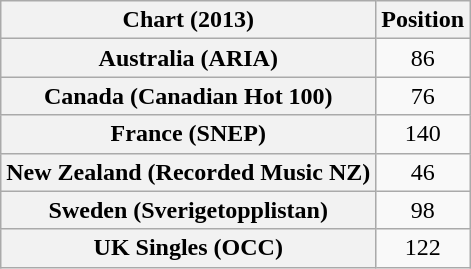<table class="wikitable sortable plainrowheaders">
<tr>
<th scope="col">Chart (2013)</th>
<th scope="col">Position</th>
</tr>
<tr>
<th scope="row">Australia (ARIA)</th>
<td style="text-align:center;">86</td>
</tr>
<tr>
<th scope="row">Canada (Canadian Hot 100)</th>
<td style="text-align:center;">76</td>
</tr>
<tr>
<th scope="row">France (SNEP)</th>
<td style="text-align:center;">140</td>
</tr>
<tr>
<th scope="row">New Zealand (Recorded Music NZ)</th>
<td style="text-align:center;">46</td>
</tr>
<tr>
<th scope="row">Sweden (Sverigetopplistan)</th>
<td style="text-align:center;">98</td>
</tr>
<tr>
<th scope="row">UK Singles (OCC)</th>
<td style="text-align:center;">122</td>
</tr>
</table>
